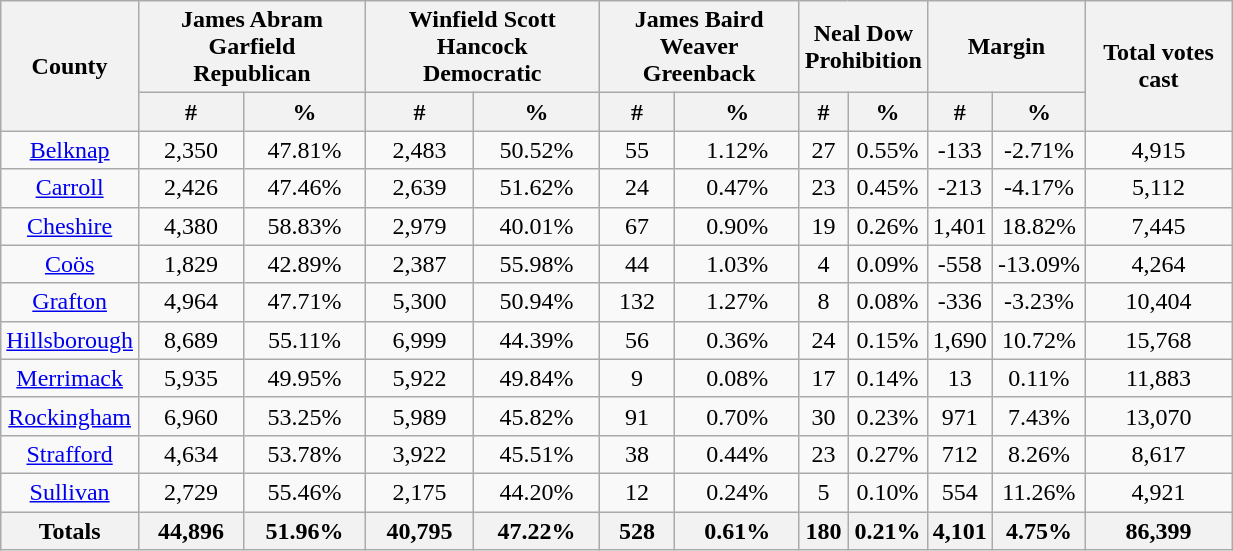<table width="65%"  class="wikitable sortable" style="text-align:center">
<tr>
<th style="text-align:center;" rowspan="2">County</th>
<th style="text-align:center;" colspan="2">James Abram Garfield<br>Republican</th>
<th style="text-align:center;" colspan="2">Winfield Scott Hancock<br>Democratic</th>
<th style="text-align:center;" colspan="2">James Baird Weaver<br>Greenback</th>
<th style="text-align:center;" colspan="2">Neal Dow<br>Prohibition</th>
<th style="text-align:center;" colspan="2">Margin</th>
<th style="text-align:center;" rowspan="2" style="text-align:center;">Total votes cast</th>
</tr>
<tr>
<th style="text-align:center;" data-sort-type="number">#</th>
<th style="text-align:center;" data-sort-type="number">%</th>
<th style="text-align:center;" data-sort-type="number">#</th>
<th style="text-align:center;" data-sort-type="number">%</th>
<th style="text-align:center;" data-sort-type="number">#</th>
<th style="text-align:center;" data-sort-type="number">%</th>
<th style="text-align:center;" data-sort-type="number">#</th>
<th style="text-align:center;" data-sort-type="number">%</th>
<th style="text-align:center;" data-sort-type="number">#</th>
<th style="text-align:center;" data-sort-type="number">%</th>
</tr>
<tr style="text-align:center;">
<td><a href='#'>Belknap</a></td>
<td>2,350</td>
<td>47.81%</td>
<td>2,483</td>
<td>50.52%</td>
<td>55</td>
<td>1.12%</td>
<td>27</td>
<td>0.55%</td>
<td>-133</td>
<td>-2.71%</td>
<td>4,915</td>
</tr>
<tr style="text-align:center;">
<td><a href='#'>Carroll</a></td>
<td>2,426</td>
<td>47.46%</td>
<td>2,639</td>
<td>51.62%</td>
<td>24</td>
<td>0.47%</td>
<td>23</td>
<td>0.45%</td>
<td>-213</td>
<td>-4.17%</td>
<td>5,112</td>
</tr>
<tr style="text-align:center;">
<td><a href='#'>Cheshire</a></td>
<td>4,380</td>
<td>58.83%</td>
<td>2,979</td>
<td>40.01%</td>
<td>67</td>
<td>0.90%</td>
<td>19</td>
<td>0.26%</td>
<td>1,401</td>
<td>18.82%</td>
<td>7,445</td>
</tr>
<tr style="text-align:center;">
<td><a href='#'>Coös</a></td>
<td>1,829</td>
<td>42.89%</td>
<td>2,387</td>
<td>55.98%</td>
<td>44</td>
<td>1.03%</td>
<td>4</td>
<td>0.09%</td>
<td>-558</td>
<td>-13.09%</td>
<td>4,264</td>
</tr>
<tr style="text-align:center;">
<td><a href='#'>Grafton</a></td>
<td>4,964</td>
<td>47.71%</td>
<td>5,300</td>
<td>50.94%</td>
<td>132</td>
<td>1.27%</td>
<td>8</td>
<td>0.08%</td>
<td>-336</td>
<td>-3.23%</td>
<td>10,404</td>
</tr>
<tr style="text-align:center;">
<td><a href='#'>Hillsborough</a></td>
<td>8,689</td>
<td>55.11%</td>
<td>6,999</td>
<td>44.39%</td>
<td>56</td>
<td>0.36%</td>
<td>24</td>
<td>0.15%</td>
<td>1,690</td>
<td>10.72%</td>
<td>15,768</td>
</tr>
<tr style="text-align:center;">
<td><a href='#'>Merrimack</a></td>
<td>5,935</td>
<td>49.95%</td>
<td>5,922</td>
<td>49.84%</td>
<td>9</td>
<td>0.08%</td>
<td>17</td>
<td>0.14%</td>
<td>13</td>
<td>0.11%</td>
<td>11,883</td>
</tr>
<tr style="text-align:center;">
<td><a href='#'>Rockingham</a></td>
<td>6,960</td>
<td>53.25%</td>
<td>5,989</td>
<td>45.82%</td>
<td>91</td>
<td>0.70%</td>
<td>30</td>
<td>0.23%</td>
<td>971</td>
<td>7.43%</td>
<td>13,070</td>
</tr>
<tr style="text-align:center;">
<td><a href='#'>Strafford</a></td>
<td>4,634</td>
<td>53.78%</td>
<td>3,922</td>
<td>45.51%</td>
<td>38</td>
<td>0.44%</td>
<td>23</td>
<td>0.27%</td>
<td>712</td>
<td>8.26%</td>
<td>8,617</td>
</tr>
<tr style="text-align:center;">
<td><a href='#'>Sullivan</a></td>
<td>2,729</td>
<td>55.46%</td>
<td>2,175</td>
<td>44.20%</td>
<td>12</td>
<td>0.24%</td>
<td>5</td>
<td>0.10%</td>
<td>554</td>
<td>11.26%</td>
<td>4,921</td>
</tr>
<tr style="text-align:center;">
<th>Totals</th>
<th>44,896</th>
<th>51.96%</th>
<th>40,795</th>
<th>47.22%</th>
<th>528</th>
<th>0.61%</th>
<th>180</th>
<th>0.21%</th>
<th>4,101</th>
<th>4.75%</th>
<th>86,399</th>
</tr>
</table>
